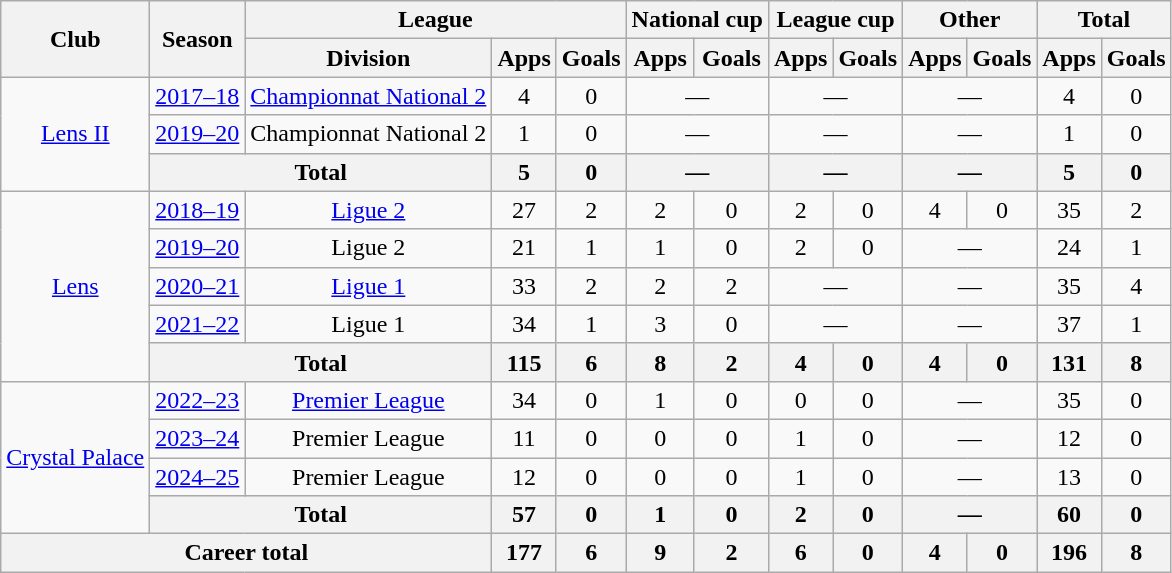<table class="wikitable" style="text-align: center;">
<tr>
<th rowspan="2">Club</th>
<th rowspan="2">Season</th>
<th colspan="3">League</th>
<th colspan="2">National cup</th>
<th colspan="2">League cup</th>
<th colspan="2">Other</th>
<th colspan="2">Total</th>
</tr>
<tr>
<th>Division</th>
<th>Apps</th>
<th>Goals</th>
<th>Apps</th>
<th>Goals</th>
<th>Apps</th>
<th>Goals</th>
<th>Apps</th>
<th>Goals</th>
<th>Apps</th>
<th>Goals</th>
</tr>
<tr>
<td rowspan="3"><a href='#'>Lens II</a></td>
<td><a href='#'>2017–18</a></td>
<td><a href='#'>Championnat National 2</a></td>
<td>4</td>
<td>0</td>
<td colspan="2">—</td>
<td colspan="2">—</td>
<td colspan="2">—</td>
<td>4</td>
<td>0</td>
</tr>
<tr>
<td><a href='#'>2019–20</a></td>
<td>Championnat National 2</td>
<td>1</td>
<td>0</td>
<td colspan="2">—</td>
<td colspan="2">—</td>
<td colspan="2">—</td>
<td>1</td>
<td>0</td>
</tr>
<tr>
<th colspan="2">Total</th>
<th>5</th>
<th>0</th>
<th colspan="2">—</th>
<th colspan="2">—</th>
<th colspan="2">—</th>
<th>5</th>
<th>0</th>
</tr>
<tr>
<td rowspan="5"><a href='#'>Lens</a></td>
<td><a href='#'>2018–19</a></td>
<td><a href='#'>Ligue 2</a></td>
<td>27</td>
<td>2</td>
<td>2</td>
<td>0</td>
<td>2</td>
<td>0</td>
<td>4</td>
<td>0</td>
<td>35</td>
<td>2</td>
</tr>
<tr>
<td><a href='#'>2019–20</a></td>
<td>Ligue 2</td>
<td>21</td>
<td>1</td>
<td>1</td>
<td>0</td>
<td>2</td>
<td>0</td>
<td colspan="2">—</td>
<td>24</td>
<td>1</td>
</tr>
<tr>
<td><a href='#'>2020–21</a></td>
<td><a href='#'>Ligue 1</a></td>
<td>33</td>
<td>2</td>
<td>2</td>
<td>2</td>
<td colspan="2">—</td>
<td colspan="2">—</td>
<td>35</td>
<td>4</td>
</tr>
<tr>
<td><a href='#'>2021–22</a></td>
<td>Ligue 1</td>
<td>34</td>
<td>1</td>
<td>3</td>
<td>0</td>
<td colspan="2">—</td>
<td colspan="2">—</td>
<td>37</td>
<td>1</td>
</tr>
<tr>
<th colspan="2">Total</th>
<th>115</th>
<th>6</th>
<th>8</th>
<th>2</th>
<th>4</th>
<th>0</th>
<th>4</th>
<th>0</th>
<th>131</th>
<th>8</th>
</tr>
<tr>
<td rowspan="4"><a href='#'>Crystal Palace</a></td>
<td><a href='#'>2022–23</a></td>
<td><a href='#'>Premier League</a></td>
<td>34</td>
<td>0</td>
<td>1</td>
<td>0</td>
<td>0</td>
<td>0</td>
<td colspan="2">—</td>
<td>35</td>
<td>0</td>
</tr>
<tr>
<td><a href='#'>2023–24</a></td>
<td>Premier League</td>
<td>11</td>
<td>0</td>
<td>0</td>
<td>0</td>
<td>1</td>
<td>0</td>
<td colspan="2">—</td>
<td>12</td>
<td>0</td>
</tr>
<tr>
<td><a href='#'>2024–25</a></td>
<td>Premier League</td>
<td>12</td>
<td>0</td>
<td>0</td>
<td>0</td>
<td>1</td>
<td>0</td>
<td colspan="2">—</td>
<td>13</td>
<td>0</td>
</tr>
<tr>
<th colspan="2">Total</th>
<th>57</th>
<th>0</th>
<th>1</th>
<th>0</th>
<th>2</th>
<th>0</th>
<th colspan="2">—</th>
<th>60</th>
<th>0</th>
</tr>
<tr>
<th colspan="3">Career total</th>
<th>177</th>
<th>6</th>
<th>9</th>
<th>2</th>
<th>6</th>
<th>0</th>
<th>4</th>
<th>0</th>
<th>196</th>
<th>8</th>
</tr>
</table>
